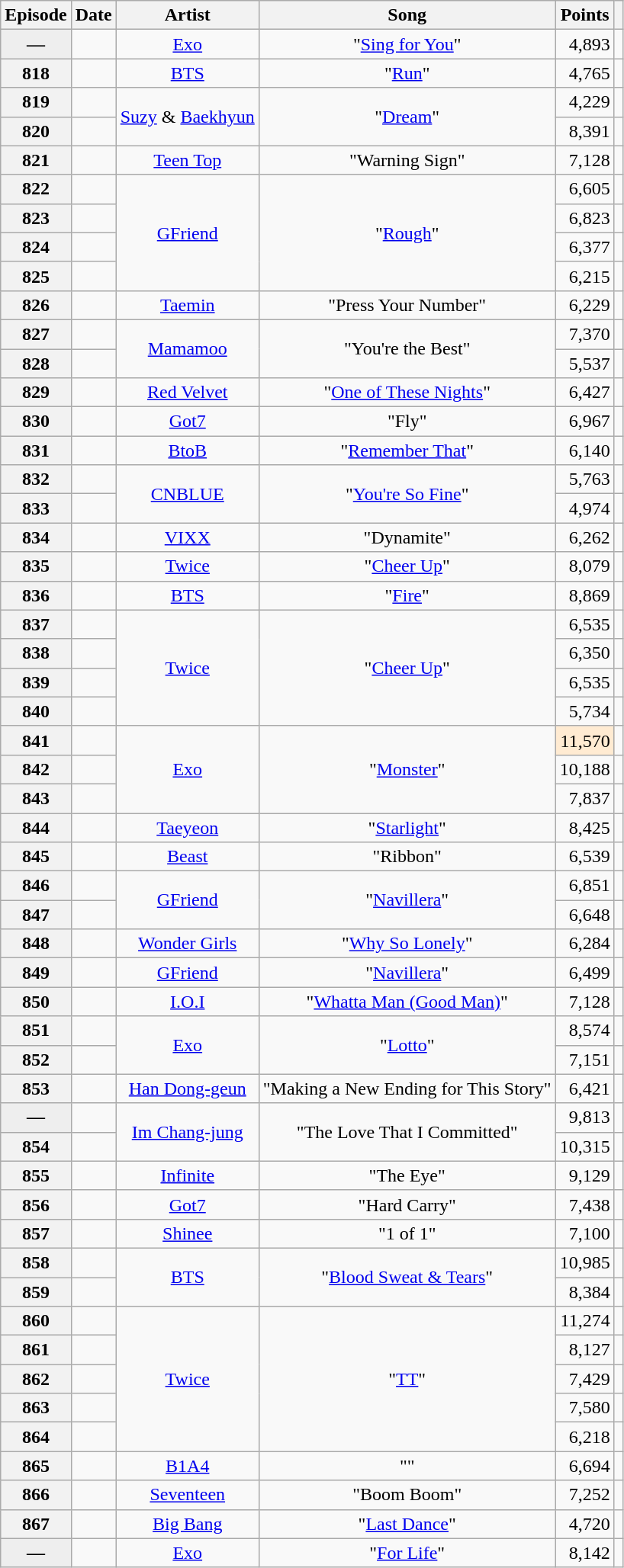<table class="wikitable sortable plainrowheaders" style=text-align:center>
<tr>
<th scope=col>Episode</th>
<th scope=col>Date</th>
<th scope=col>Artist</th>
<th scope=col>Song</th>
<th scope=col>Points</th>
<th class="unsortable" scope=col></th>
</tr>
<tr>
<th style="background:#eee;" scope="row">—</th>
<td></td>
<td><a href='#'>Exo</a></td>
<td>"<a href='#'>Sing for You</a>"</td>
<td style="text-align:right">4,893</td>
<td></td>
</tr>
<tr>
<th scope="row">818</th>
<td></td>
<td><a href='#'>BTS</a></td>
<td>"<a href='#'>Run</a>"</td>
<td style="text-align:right">4,765</td>
<td></td>
</tr>
<tr>
<th scope="row">819</th>
<td></td>
<td rowspan="2"><a href='#'>Suzy</a> & <a href='#'>Baekhyun</a></td>
<td rowspan="2">"<a href='#'>Dream</a>"</td>
<td style="text-align:right">4,229</td>
<td></td>
</tr>
<tr>
<th scope="row">820</th>
<td></td>
<td style="text-align:right">8,391</td>
<td></td>
</tr>
<tr>
<th scope="row">821</th>
<td></td>
<td><a href='#'>Teen Top</a></td>
<td>"Warning Sign"</td>
<td style="text-align:right">7,128</td>
<td></td>
</tr>
<tr>
<th scope="row">822</th>
<td></td>
<td rowspan="4"><a href='#'>GFriend</a></td>
<td rowspan="4">"<a href='#'>Rough</a>"</td>
<td style="text-align:right">6,605</td>
<td></td>
</tr>
<tr>
<th scope="row">823</th>
<td></td>
<td style="text-align:right">6,823</td>
<td></td>
</tr>
<tr>
<th scope="row">824</th>
<td></td>
<td style="text-align:right">6,377</td>
<td></td>
</tr>
<tr>
<th scope="row">825</th>
<td></td>
<td style="text-align:right">6,215</td>
<td></td>
</tr>
<tr>
<th scope="row">826</th>
<td></td>
<td><a href='#'>Taemin</a></td>
<td>"Press Your Number"</td>
<td style="text-align:right">6,229</td>
<td></td>
</tr>
<tr>
<th scope="row">827</th>
<td></td>
<td rowspan="2"><a href='#'>Mamamoo</a></td>
<td rowspan="2">"You're the Best"</td>
<td style="text-align:right">7,370</td>
<td></td>
</tr>
<tr>
<th scope="row">828</th>
<td></td>
<td style="text-align:right">5,537</td>
<td></td>
</tr>
<tr>
<th scope="row">829</th>
<td></td>
<td><a href='#'>Red Velvet</a></td>
<td>"<a href='#'>One of These Nights</a>"</td>
<td style="text-align:right">6,427</td>
<td></td>
</tr>
<tr>
<th scope="row">830</th>
<td></td>
<td><a href='#'>Got7</a></td>
<td>"Fly"</td>
<td style="text-align:right">6,967</td>
<td></td>
</tr>
<tr>
<th scope="row">831</th>
<td></td>
<td><a href='#'>BtoB</a></td>
<td>"<a href='#'>Remember That</a>"</td>
<td style="text-align:right">6,140</td>
<td></td>
</tr>
<tr>
<th scope="row">832</th>
<td></td>
<td rowspan="2"><a href='#'>CNBLUE</a></td>
<td rowspan="2">"<a href='#'>You're So Fine</a>"</td>
<td style="text-align:right">5,763</td>
<td></td>
</tr>
<tr>
<th scope="row">833</th>
<td></td>
<td style="text-align:right">4,974</td>
<td></td>
</tr>
<tr>
<th scope="row">834</th>
<td></td>
<td><a href='#'>VIXX</a></td>
<td>"Dynamite"</td>
<td style="text-align:right">6,262</td>
<td></td>
</tr>
<tr>
<th scope="row">835</th>
<td></td>
<td><a href='#'>Twice</a></td>
<td>"<a href='#'>Cheer Up</a>"</td>
<td style="text-align:right">8,079</td>
<td></td>
</tr>
<tr>
<th scope="row">836</th>
<td></td>
<td><a href='#'>BTS</a></td>
<td>"<a href='#'>Fire</a>"</td>
<td style="text-align:right">8,869</td>
<td></td>
</tr>
<tr>
<th scope="row">837</th>
<td></td>
<td rowspan="4"><a href='#'>Twice</a></td>
<td rowspan="4">"<a href='#'>Cheer Up</a>"</td>
<td style="text-align:right">6,535</td>
<td></td>
</tr>
<tr>
<th scope="row">838</th>
<td></td>
<td style="text-align:right">6,350</td>
<td></td>
</tr>
<tr>
<th scope="row">839</th>
<td></td>
<td style="text-align:right">6,535</td>
<td></td>
</tr>
<tr>
<th scope="row">840</th>
<td></td>
<td style="text-align:right">5,734</td>
<td></td>
</tr>
<tr>
<th scope="row">841</th>
<td></td>
<td rowspan="3"><a href='#'>Exo</a></td>
<td rowspan="3">"<a href='#'>Monster</a>"</td>
<td style="background:#ffebd2; text-align:right">11,570 </td>
<td></td>
</tr>
<tr>
<th scope="row">842</th>
<td></td>
<td style="text-align:right">10,188</td>
<td></td>
</tr>
<tr>
<th scope="row">843</th>
<td></td>
<td style="text-align:right">7,837</td>
<td></td>
</tr>
<tr>
<th scope="row">844</th>
<td></td>
<td><a href='#'>Taeyeon</a></td>
<td>"<a href='#'>Starlight</a>"</td>
<td style="text-align:right">8,425</td>
<td></td>
</tr>
<tr>
<th scope="row">845</th>
<td></td>
<td><a href='#'>Beast</a></td>
<td>"Ribbon"</td>
<td style="text-align:right">6,539</td>
<td></td>
</tr>
<tr>
<th scope="row">846</th>
<td></td>
<td rowspan="2"><a href='#'>GFriend</a></td>
<td rowspan="2">"<a href='#'>Navillera</a>"</td>
<td style="text-align:right">6,851</td>
<td></td>
</tr>
<tr>
<th scope="row">847</th>
<td></td>
<td style="text-align:right">6,648</td>
<td></td>
</tr>
<tr>
<th scope="row">848</th>
<td></td>
<td><a href='#'>Wonder Girls</a></td>
<td>"<a href='#'>Why So Lonely</a>"</td>
<td style="text-align:right">6,284</td>
<td></td>
</tr>
<tr>
<th scope="row">849</th>
<td></td>
<td><a href='#'>GFriend</a></td>
<td>"<a href='#'>Navillera</a>"</td>
<td style="text-align:right">6,499</td>
<td></td>
</tr>
<tr>
<th scope="row">850</th>
<td></td>
<td><a href='#'>I.O.I</a></td>
<td>"<a href='#'>Whatta Man (Good Man)</a>"</td>
<td style="text-align:right">7,128</td>
<td></td>
</tr>
<tr>
<th scope="row">851</th>
<td></td>
<td rowspan="2"><a href='#'>Exo</a></td>
<td rowspan="2">"<a href='#'>Lotto</a>"</td>
<td style="text-align:right">8,574</td>
<td></td>
</tr>
<tr>
<th scope="row">852</th>
<td></td>
<td style="text-align:right">7,151</td>
<td></td>
</tr>
<tr>
<th scope="row">853</th>
<td></td>
<td><a href='#'>Han Dong-geun</a></td>
<td>"Making a New Ending for This Story"</td>
<td style="text-align:right">6,421</td>
<td></td>
</tr>
<tr>
<th style="background:#eee;" scope="row">—</th>
<td></td>
<td rowspan="2"><a href='#'>Im Chang-jung</a></td>
<td rowspan="2" data-sort-value="Love That I Committed, The">"The Love That I Committed"</td>
<td style="text-align:right">9,813</td>
<td></td>
</tr>
<tr>
<th scope="row">854</th>
<td></td>
<td style="text-align:right">10,315</td>
<td></td>
</tr>
<tr>
<th scope="row">855</th>
<td></td>
<td><a href='#'>Infinite</a></td>
<td data-sort-value="Eye, The">"The Eye"</td>
<td style="text-align:right">9,129</td>
<td></td>
</tr>
<tr>
<th scope="row">856</th>
<td></td>
<td><a href='#'>Got7</a></td>
<td>"Hard Carry"</td>
<td style="text-align:right">7,438</td>
<td></td>
</tr>
<tr>
<th scope="row">857</th>
<td></td>
<td><a href='#'>Shinee</a></td>
<td>"1 of 1"</td>
<td style="text-align:right">7,100</td>
<td></td>
</tr>
<tr>
<th scope="row">858</th>
<td></td>
<td rowspan="2"><a href='#'>BTS</a></td>
<td rowspan="2">"<a href='#'>Blood Sweat & Tears</a>"</td>
<td style="text-align:right">10,985</td>
<td></td>
</tr>
<tr>
<th scope="row">859</th>
<td></td>
<td style="text-align:right">8,384</td>
<td></td>
</tr>
<tr>
<th scope="row">860</th>
<td></td>
<td rowspan="5"><a href='#'>Twice</a></td>
<td rowspan="5">"<a href='#'>TT</a>"</td>
<td style="text-align:right">11,274</td>
<td></td>
</tr>
<tr>
<th scope="row">861</th>
<td></td>
<td style="text-align:right">8,127</td>
<td></td>
</tr>
<tr>
<th scope="row">862</th>
<td></td>
<td style="text-align:right">7,429</td>
<td></td>
</tr>
<tr>
<th scope="row">863</th>
<td></td>
<td style="text-align:right">7,580</td>
<td></td>
</tr>
<tr>
<th scope="row">864</th>
<td></td>
<td style="text-align:right">6,218</td>
<td></td>
</tr>
<tr>
<th scope="row">865</th>
<td></td>
<td><a href='#'>B1A4</a></td>
<td>""</td>
<td style="text-align:right">6,694</td>
<td></td>
</tr>
<tr>
<th scope="row">866</th>
<td></td>
<td><a href='#'>Seventeen</a></td>
<td>"Boom Boom"</td>
<td style="text-align:right">7,252</td>
<td></td>
</tr>
<tr>
<th scope="row">867</th>
<td></td>
<td><a href='#'>Big Bang</a></td>
<td>"<a href='#'>Last Dance</a>"</td>
<td style="text-align:right">4,720</td>
<td></td>
</tr>
<tr>
<th style="background:#eee;" scope="row">—</th>
<td></td>
<td><a href='#'>Exo</a></td>
<td>"<a href='#'>For Life</a>"</td>
<td style="text-align:right">8,142</td>
<td></td>
</tr>
</table>
